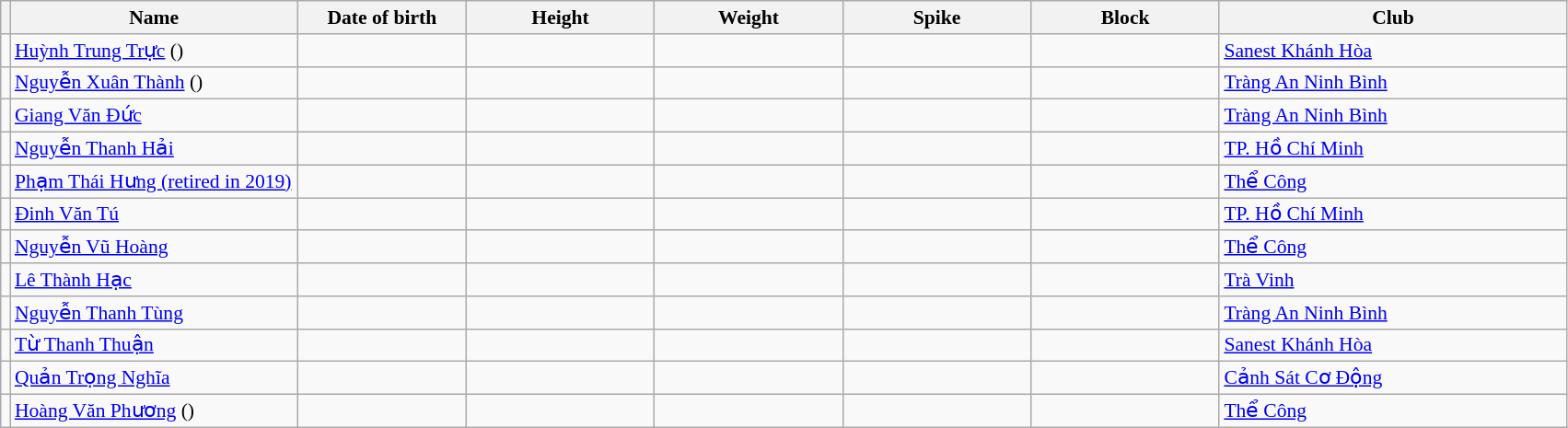<table class="wikitable sortable" style="font-size:90%; text-align:center;">
<tr>
<th></th>
<th style="width:14em">Name</th>
<th style="width:8em">Date of birth</th>
<th style="width:9em">Height</th>
<th style="width:9em">Weight</th>
<th style="width:9em">Spike</th>
<th style="width:9em">Block</th>
<th style="width:17em">Club</th>
</tr>
<tr>
<td></td>
<td align=left><a href='#'>Huỳnh Trung Trực</a> ()</td>
<td align=right></td>
<td></td>
<td></td>
<td></td>
<td></td>
<td align=left> <a href='#'>Sanest Khánh Hòa</a></td>
</tr>
<tr>
<td></td>
<td align=left><a href='#'>Nguyễn Xuân Thành</a> ()</td>
<td align=right></td>
<td></td>
<td></td>
<td></td>
<td></td>
<td align=left> <a href='#'>Tràng An Ninh Bình</a></td>
</tr>
<tr>
<td></td>
<td align=left><a href='#'>Giang Văn Đức</a></td>
<td align=right></td>
<td></td>
<td></td>
<td></td>
<td></td>
<td align="left"> <a href='#'>Tràng An Ninh Bình</a></td>
</tr>
<tr>
<td></td>
<td align=left><a href='#'>Nguyễn Thanh  Hải</a></td>
<td align=right></td>
<td></td>
<td></td>
<td></td>
<td></td>
<td align=left> <a href='#'>TP. Hồ Chí Minh</a></td>
</tr>
<tr>
<td></td>
<td align=left><a href='#'>Phạm Thái Hưng (retired in 2019)</a></td>
<td align=right></td>
<td></td>
<td></td>
<td></td>
<td></td>
<td align=left> <a href='#'>Thể Công</a></td>
</tr>
<tr>
<td></td>
<td align=left><a href='#'>Đinh Văn Tú</a></td>
<td align=right></td>
<td></td>
<td></td>
<td></td>
<td></td>
<td align=left> <a href='#'>TP. Hồ Chí Minh</a></td>
</tr>
<tr>
<td></td>
<td align=left><a href='#'>Nguyễn Vũ Hoàng</a></td>
<td align=right></td>
<td></td>
<td></td>
<td></td>
<td></td>
<td align=left> <a href='#'>Thể Công</a></td>
</tr>
<tr>
<td></td>
<td align=left><a href='#'>Lê Thành Hạc</a></td>
<td align=right></td>
<td></td>
<td></td>
<td></td>
<td></td>
<td align=left> <a href='#'>Trà Vinh</a></td>
</tr>
<tr>
<td></td>
<td align=left><a href='#'>Nguyễn Thanh Tùng</a></td>
<td align=right></td>
<td></td>
<td></td>
<td></td>
<td></td>
<td align=left> <a href='#'>Tràng An Ninh Bình</a></td>
</tr>
<tr>
<td></td>
<td align=left><a href='#'>Từ Thanh Thuận</a></td>
<td align=right></td>
<td></td>
<td></td>
<td></td>
<td></td>
<td align=left> <a href='#'>Sanest Khánh Hòa</a></td>
</tr>
<tr>
<td></td>
<td align=left><a href='#'>Quản Trọng Nghĩa</a></td>
<td align=right></td>
<td></td>
<td></td>
<td></td>
<td></td>
<td align=left> <a href='#'>Cảnh  Sát Cơ Động</a></td>
</tr>
<tr>
<td></td>
<td align=left><a href='#'>Hoàng Văn Phương</a> ()</td>
<td align=right></td>
<td></td>
<td></td>
<td></td>
<td></td>
<td align=left> <a href='#'>Thể Công</a></td>
</tr>
</table>
